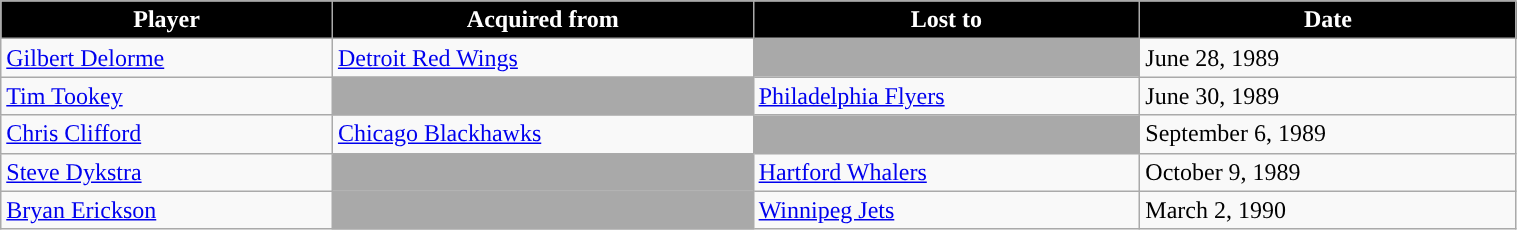<table class="wikitable" style="width:80%;">
<tr style="text-align:center; background:#ddd;">
<th style="color:white; background:#000000; ">Player</th>
<th style="color:white; background:#000000; ">Acquired from</th>
<th style="color:white; background:#000000; ">Lost to</th>
<th style="color:white; background:#000000; ">Date</th>
</tr>
<tr>
<td><a href='#'>Gilbert Delorme</a></td>
<td><a href='#'>Detroit Red Wings</a></td>
<td style="background:darkgrey;"></td>
<td>June 28, 1989</td>
</tr>
<tr>
<td><a href='#'>Tim Tookey</a></td>
<td style="background:darkgrey;"></td>
<td><a href='#'>Philadelphia Flyers</a></td>
<td>June 30, 1989</td>
</tr>
<tr>
<td><a href='#'>Chris Clifford</a></td>
<td><a href='#'>Chicago Blackhawks</a></td>
<td style="background:darkgrey;"></td>
<td>September 6, 1989</td>
</tr>
<tr>
<td><a href='#'>Steve Dykstra</a></td>
<td style="background:darkgrey;"></td>
<td><a href='#'>Hartford Whalers</a></td>
<td>October 9, 1989</td>
</tr>
<tr>
<td><a href='#'>Bryan Erickson</a></td>
<td style="background:darkgrey;"></td>
<td><a href='#'>Winnipeg Jets</a></td>
<td>March 2, 1990</td>
</tr>
</table>
